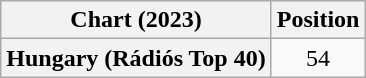<table class="wikitable plainrowheaders sortable" style="text-align:center">
<tr>
<th scope="col">Chart (2023)</th>
<th scope="col">Position</th>
</tr>
<tr>
<th scope="row">Hungary (Rádiós Top 40)</th>
<td>54</td>
</tr>
</table>
